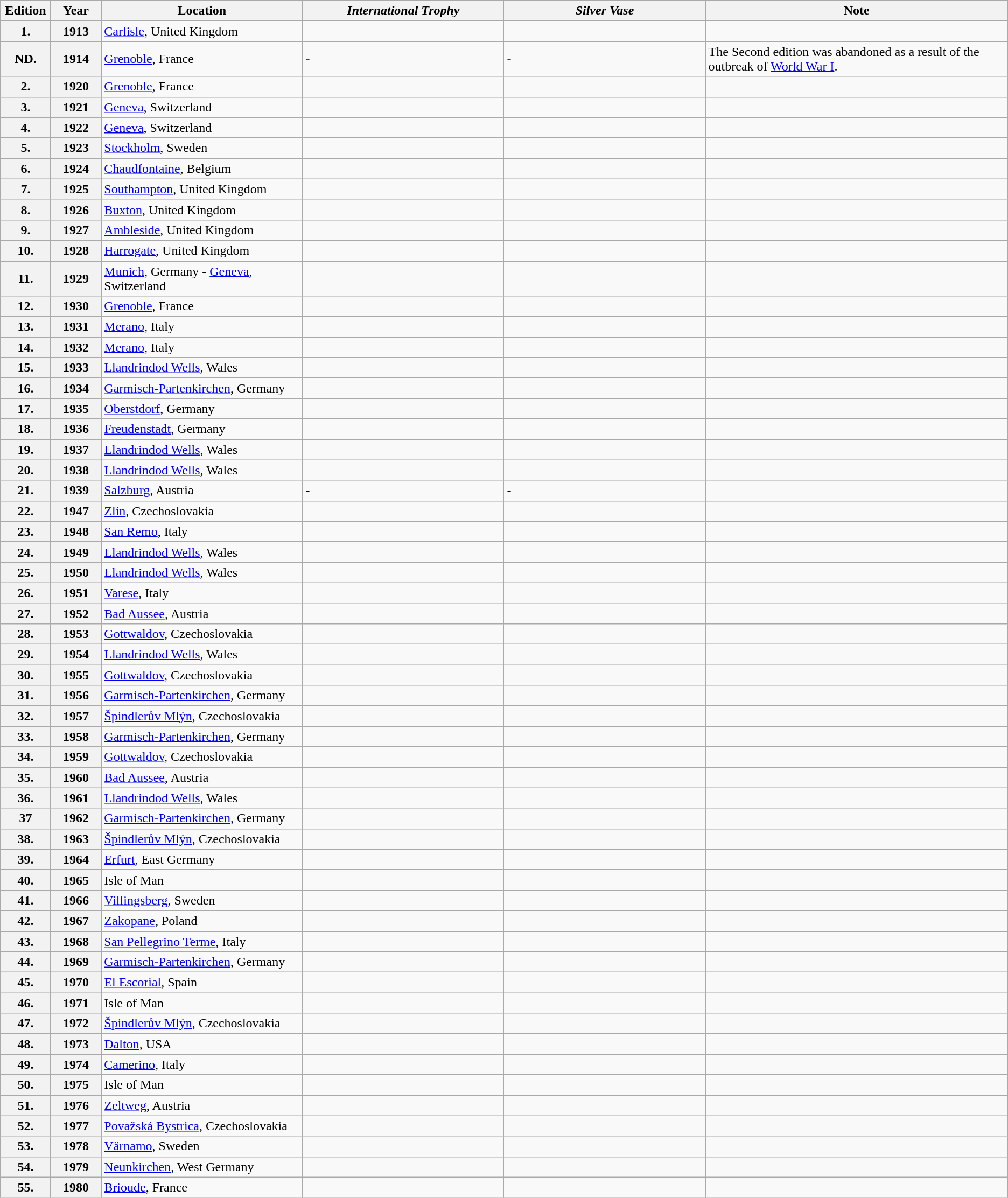<table class="wikitable sortable">
<tr>
<th width="5%">Edition</th>
<th width="5%">Year</th>
<th width="20%">Location</th>
<th width="20%"><em>International Trophy</em></th>
<th width="20%"><em>Silver Vase</em></th>
<th width="30%">Note</th>
</tr>
<tr>
<th>1.</th>
<th>1913</th>
<td><a href='#'>Carlisle</a>, United Kingdom</td>
<td><br></td>
<td><br></td>
<td></td>
</tr>
<tr>
<th>ND.</th>
<th>1914</th>
<td><a href='#'>Grenoble</a>, France</td>
<td>-</td>
<td>-</td>
<td>The Second edition was abandoned as a result of the outbreak of <a href='#'>World War I</a>.</td>
</tr>
<tr>
<th>2.</th>
<th>1920</th>
<td><a href='#'>Grenoble</a>, France</td>
<td><br></td>
<td><br></td>
<td></td>
</tr>
<tr>
<th>3.</th>
<th>1921</th>
<td><a href='#'>Geneva</a>, Switzerland</td>
<td><br></td>
<td><br></td>
<td></td>
</tr>
<tr>
<th>4.</th>
<th>1922</th>
<td><a href='#'>Geneva</a>, Switzerland</td>
<td><br></td>
<td><br></td>
<td></td>
</tr>
<tr>
<th>5.</th>
<th>1923</th>
<td><a href='#'>Stockholm</a>, Sweden</td>
<td><br></td>
<td><br></td>
<td></td>
</tr>
<tr>
<th>6.</th>
<th>1924</th>
<td><a href='#'>Chaudfontaine</a>, Belgium</td>
<td><br></td>
<td><br></td>
<td><br></td>
</tr>
<tr>
<th>7.</th>
<th>1925</th>
<td><a href='#'>Southampton</a>, United Kingdom</td>
<td><br></td>
<td><br></td>
<td></td>
</tr>
<tr>
<th>8.</th>
<th>1926</th>
<td><a href='#'>Buxton</a>, United Kingdom</td>
<td><br></td>
<td><br></td>
<td><br></td>
</tr>
<tr>
<th>9.</th>
<th>1927</th>
<td><a href='#'>Ambleside</a>, United Kingdom</td>
<td><br></td>
<td><br></td>
<td><br></td>
</tr>
<tr>
<th>10.</th>
<th>1928</th>
<td><a href='#'>Harrogate</a>, United Kingdom</td>
<td><br></td>
<td><br></td>
<td></td>
</tr>
<tr>
<th>11.</th>
<th>1929</th>
<td><a href='#'>Munich</a>, Germany - <a href='#'>Geneva</a>, Switzerland</td>
<td><br></td>
<td><br></td>
<td></td>
</tr>
<tr>
<th>12.</th>
<th>1930</th>
<td><a href='#'>Grenoble</a>, France</td>
<td><br></td>
<td><br></td>
<td></td>
</tr>
<tr>
<th>13.</th>
<th>1931</th>
<td><a href='#'>Merano</a>, Italy</td>
<td><br></td>
<td><br></td>
<td></td>
</tr>
<tr>
<th>14.</th>
<th>1932</th>
<td><a href='#'>Merano</a>, Italy</td>
<td><br></td>
<td><br></td>
<td></td>
</tr>
<tr>
<th>15.</th>
<th>1933</th>
<td><a href='#'>Llandrindod Wells</a>, Wales</td>
<td><br></td>
<td><br></td>
<td></td>
</tr>
<tr>
<th>16.</th>
<th>1934</th>
<td><a href='#'>Garmisch-Partenkirchen</a>, Germany</td>
<td><br></td>
<td><br></td>
<td></td>
</tr>
<tr>
<th>17.</th>
<th>1935</th>
<td><a href='#'>Oberstdorf</a>, Germany</td>
<td><br></td>
<td><br></td>
<td></td>
</tr>
<tr>
<th>18.</th>
<th>1936</th>
<td><a href='#'>Freudenstadt</a>, Germany</td>
<td><br></td>
<td><br></td>
<td></td>
</tr>
<tr>
<th>19.</th>
<th>1937</th>
<td><a href='#'>Llandrindod Wells</a>, Wales</td>
<td><br></td>
<td><br></td>
<td></td>
</tr>
<tr>
<th>20.</th>
<th>1938</th>
<td><a href='#'>Llandrindod Wells</a>, Wales</td>
<td><br></td>
<td><br></td>
<td></td>
</tr>
<tr>
<th>21.</th>
<th>1939</th>
<td><a href='#'>Salzburg</a>, Austria</td>
<td>-</td>
<td>-</td>
<td></td>
</tr>
<tr>
<th>22.</th>
<th>1947</th>
<td><a href='#'>Zlín</a>,  Czechoslovakia</td>
<td><br></td>
<td><br></td>
<td></td>
</tr>
<tr>
<th>23.</th>
<th>1948</th>
<td><a href='#'>San Remo</a>, Italy</td>
<td><br></td>
<td><br></td>
<td></td>
</tr>
<tr>
<th>24.</th>
<th>1949</th>
<td><a href='#'>Llandrindod Wells</a>, Wales</td>
<td><br></td>
<td><br></td>
<td></td>
</tr>
<tr>
<th>25.</th>
<th>1950</th>
<td><a href='#'>Llandrindod Wells</a>, Wales</td>
<td><br></td>
<td><br></td>
<td></td>
</tr>
<tr>
<th>26.</th>
<th>1951</th>
<td><a href='#'>Varese</a>, Italy</td>
<td><br></td>
<td><br></td>
<td></td>
</tr>
<tr>
<th>27.</th>
<th>1952</th>
<td><a href='#'>Bad Aussee</a>, Austria</td>
<td><br></td>
<td><br></td>
<td></td>
</tr>
<tr>
<th>28.</th>
<th>1953</th>
<td><a href='#'>Gottwaldov</a>,  Czechoslovakia</td>
<td><br></td>
<td><br></td>
<td></td>
</tr>
<tr>
<th>29.</th>
<th>1954</th>
<td><a href='#'>Llandrindod Wells</a>, Wales</td>
<td><br></td>
<td><br></td>
<td></td>
</tr>
<tr>
<th>30.</th>
<th>1955</th>
<td><a href='#'>Gottwaldov</a>,  Czechoslovakia</td>
<td><br></td>
<td><br></td>
<td></td>
</tr>
<tr>
<th>31.</th>
<th>1956</th>
<td><a href='#'>Garmisch-Partenkirchen</a>, Germany</td>
<td><br></td>
<td><br></td>
<td></td>
</tr>
<tr>
<th>32.</th>
<th>1957</th>
<td><a href='#'>Špindlerův Mlýn</a>,  Czechoslovakia</td>
<td><br></td>
<td><br></td>
<td></td>
</tr>
<tr>
<th>33.</th>
<th>1958</th>
<td><a href='#'>Garmisch-Partenkirchen</a>, Germany</td>
<td><br></td>
<td><br></td>
<td></td>
</tr>
<tr>
<th>34.</th>
<th>1959</th>
<td><a href='#'>Gottwaldov</a>,  Czechoslovakia</td>
<td><br></td>
<td><br></td>
<td></td>
</tr>
<tr>
<th>35.</th>
<th>1960</th>
<td><a href='#'>Bad Aussee</a>, Austria</td>
<td><br></td>
<td><br></td>
<td></td>
</tr>
<tr>
<th>36.</th>
<th>1961</th>
<td><a href='#'>Llandrindod Wells</a>, Wales</td>
<td><br></td>
<td><br></td>
<td></td>
</tr>
<tr>
<th>37</th>
<th>1962</th>
<td><a href='#'>Garmisch-Partenkirchen</a>, Germany</td>
<td><br></td>
<td><br></td>
<td></td>
</tr>
<tr>
<th>38.</th>
<th>1963</th>
<td><a href='#'>Špindlerův Mlýn</a>,  Czechoslovakia</td>
<td><br></td>
<td><br></td>
<td></td>
</tr>
<tr>
<th>39.</th>
<th>1964</th>
<td><a href='#'>Erfurt</a>, East Germany</td>
<td><br></td>
<td><br></td>
<td></td>
</tr>
<tr>
<th>40.</th>
<th>1965</th>
<td>Isle of Man</td>
<td><br></td>
<td><br></td>
<td></td>
</tr>
<tr>
<th>41.</th>
<th>1966</th>
<td><a href='#'>Villingsberg</a>, Sweden</td>
<td><br></td>
<td><br></td>
<td></td>
</tr>
<tr>
<th>42.</th>
<th>1967</th>
<td><a href='#'>Zakopane</a>, Poland</td>
<td><br></td>
<td><br></td>
<td></td>
</tr>
<tr>
<th>43.</th>
<th>1968</th>
<td><a href='#'>San Pellegrino Terme</a>, Italy</td>
<td><br></td>
<td><br></td>
<td></td>
</tr>
<tr>
<th>44.</th>
<th>1969</th>
<td><a href='#'>Garmisch-Partenkirchen</a>, Germany</td>
<td><br></td>
<td><br></td>
<td></td>
</tr>
<tr>
<th>45.</th>
<th>1970</th>
<td><a href='#'>El Escorial</a>, Spain</td>
<td><br></td>
<td><br></td>
<td></td>
</tr>
<tr>
<th>46.</th>
<th>1971</th>
<td>Isle of Man</td>
<td><br></td>
<td><br></td>
<td></td>
</tr>
<tr>
<th>47.</th>
<th>1972</th>
<td><a href='#'>Špindlerův Mlýn</a>,  Czechoslovakia</td>
<td><br></td>
<td><br></td>
<td></td>
</tr>
<tr>
<th>48.</th>
<th>1973</th>
<td><a href='#'>Dalton</a>, USA</td>
<td><br></td>
<td><br></td>
<td></td>
</tr>
<tr>
<th>49.</th>
<th>1974</th>
<td><a href='#'>Camerino</a>, Italy</td>
<td><br></td>
<td><br></td>
<td></td>
</tr>
<tr>
<th>50.</th>
<th>1975</th>
<td>Isle of Man</td>
<td><br></td>
<td><br></td>
<td></td>
</tr>
<tr>
<th>51.</th>
<th>1976</th>
<td><a href='#'>Zeltweg</a>, Austria</td>
<td><br></td>
<td><br></td>
<td></td>
</tr>
<tr>
<th>52.</th>
<th>1977</th>
<td><a href='#'>Považská Bystrica</a>,  Czechoslovakia</td>
<td><br></td>
<td><br></td>
<td></td>
</tr>
<tr>
<th>53.</th>
<th>1978</th>
<td><a href='#'>Värnamo</a>, Sweden</td>
<td><br></td>
<td><br></td>
<td></td>
</tr>
<tr>
<th>54.</th>
<th>1979</th>
<td><a href='#'>Neunkirchen</a>, West Germany</td>
<td><br></td>
<td><br></td>
<td></td>
</tr>
<tr>
<th>55.</th>
<th>1980</th>
<td><a href='#'>Brioude</a>, France</td>
<td><br></td>
<td><br></td>
</tr>
</table>
